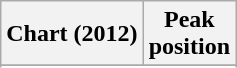<table class="wikitable sortable plainrowheaders" style="text-align:center">
<tr>
<th>Chart (2012)</th>
<th>Peak<br>position</th>
</tr>
<tr>
</tr>
<tr>
</tr>
<tr>
</tr>
<tr>
</tr>
<tr>
</tr>
<tr>
</tr>
<tr>
</tr>
<tr>
</tr>
</table>
